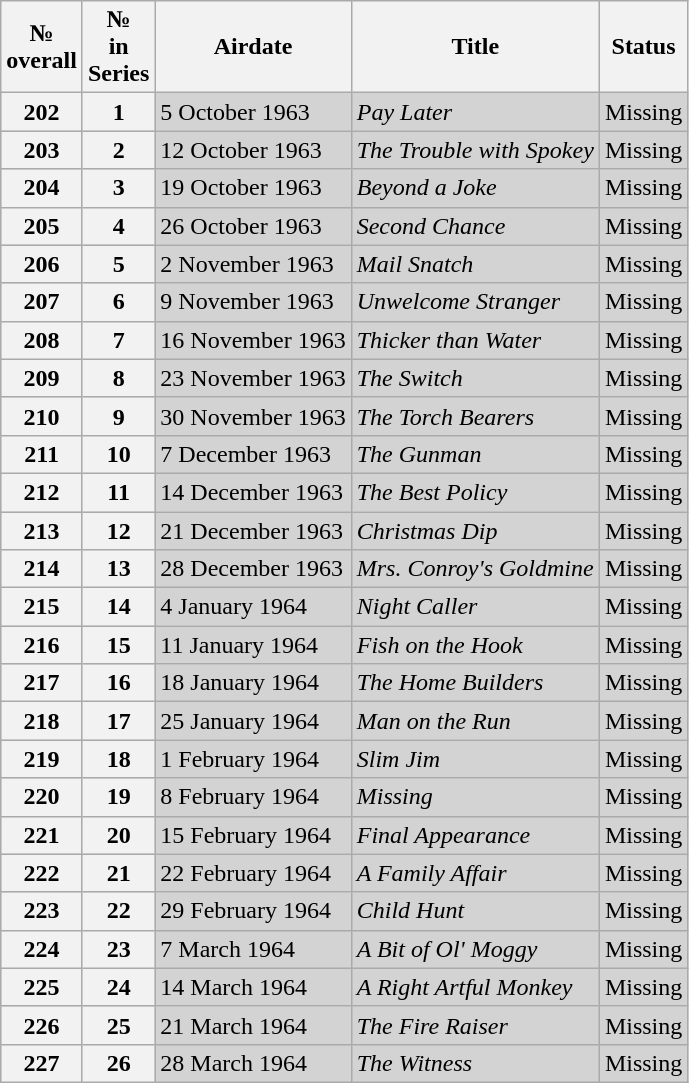<table class="wikitable">
<tr>
<th>№<br>overall</th>
<th>№<br>in<br>Series</th>
<th>Airdate</th>
<th>Title</th>
<th>Status</th>
</tr>
<tr style="background:lightgrey;">
<th style="text-align:center;">202</th>
<th style="text-align:center;">1</th>
<td>5 October 1963</td>
<td><em>Pay Later</em></td>
<td>Missing</td>
</tr>
<tr style="background:lightgrey;">
<th style="text-align:center;">203</th>
<th style="text-align:center;">2</th>
<td>12 October 1963</td>
<td><em>The Trouble with Spokey</em></td>
<td>Missing</td>
</tr>
<tr style="background:lightgrey;">
<th style="text-align:center;">204</th>
<th style="text-align:center;">3</th>
<td>19 October 1963</td>
<td><em>Beyond a Joke</em></td>
<td>Missing</td>
</tr>
<tr style="background:lightgrey;">
<th style="text-align:center;">205</th>
<th style="text-align:center;">4</th>
<td>26 October 1963</td>
<td><em>Second Chance</em></td>
<td>Missing</td>
</tr>
<tr style="background:lightgrey;">
<th style="text-align:center;">206</th>
<th style="text-align:center;">5</th>
<td>2 November 1963</td>
<td><em>Mail Snatch</em></td>
<td>Missing</td>
</tr>
<tr style="background:lightgrey;">
<th style="text-align:center;">207</th>
<th style="text-align:center;">6</th>
<td>9 November 1963</td>
<td><em>Unwelcome Stranger</em></td>
<td>Missing</td>
</tr>
<tr style="background:lightgrey;">
<th style="text-align:center;">208</th>
<th style="text-align:center;">7</th>
<td>16 November 1963</td>
<td><em>Thicker than Water</em></td>
<td>Missing</td>
</tr>
<tr style="background:lightgrey;">
<th style="text-align:center;">209</th>
<th style="text-align:center;">8</th>
<td>23 November 1963</td>
<td><em>The Switch</em></td>
<td>Missing</td>
</tr>
<tr style="background:lightgrey;">
<th style="text-align:center;">210</th>
<th style="text-align:center;">9</th>
<td>30 November 1963</td>
<td><em>The Torch Bearers</em></td>
<td>Missing</td>
</tr>
<tr style="background:lightgrey;">
<th style="text-align:center;">211</th>
<th style="text-align:center;">10</th>
<td>7 December 1963</td>
<td><em>The Gunman</em></td>
<td>Missing</td>
</tr>
<tr style="background:lightgrey;">
<th style="text-align:center;">212</th>
<th style="text-align:center;">11</th>
<td>14 December 1963</td>
<td><em>The Best Policy</em></td>
<td>Missing</td>
</tr>
<tr style="background:lightgrey;">
<th style="text-align:center;">213</th>
<th style="text-align:center;">12</th>
<td>21 December 1963</td>
<td><em>Christmas Dip</em></td>
<td>Missing</td>
</tr>
<tr style="background:lightgrey;">
<th style="text-align:center;">214</th>
<th style="text-align:center;">13</th>
<td>28 December 1963</td>
<td><em>Mrs. Conroy's Goldmine</em></td>
<td>Missing</td>
</tr>
<tr style="background:lightgrey;">
<th style="text-align:center;">215</th>
<th style="text-align:center;">14</th>
<td>4 January 1964</td>
<td><em>Night Caller</em></td>
<td>Missing</td>
</tr>
<tr style="background:lightgrey;">
<th style="text-align:center;">216</th>
<th style="text-align:center;">15</th>
<td>11 January 1964</td>
<td><em>Fish on the Hook</em></td>
<td>Missing</td>
</tr>
<tr style="background:lightgrey;">
<th style="text-align:center;">217</th>
<th style="text-align:center;">16</th>
<td>18 January 1964</td>
<td><em>The Home Builders</em></td>
<td>Missing</td>
</tr>
<tr style="background:lightgrey;">
<th style="text-align:center;">218</th>
<th style="text-align:center;">17</th>
<td>25 January 1964</td>
<td><em>Man on the Run</em></td>
<td>Missing</td>
</tr>
<tr style="background:lightgrey;">
<th style="text-align:center;">219</th>
<th style="text-align:center;">18</th>
<td>1 February 1964</td>
<td><em>Slim Jim</em></td>
<td>Missing</td>
</tr>
<tr style="background:lightgrey;">
<th style="text-align:center;">220</th>
<th style="text-align:center;">19</th>
<td>8 February 1964</td>
<td><em>Missing</em></td>
<td>Missing</td>
</tr>
<tr style="background:lightgrey;">
<th style="text-align:center;">221</th>
<th style="text-align:center;">20</th>
<td>15 February 1964</td>
<td><em>Final Appearance</em></td>
<td>Missing</td>
</tr>
<tr style="background:lightgrey;">
<th style="text-align:center;">222</th>
<th style="text-align:center;">21</th>
<td>22 February 1964</td>
<td><em>A Family Affair</em></td>
<td>Missing</td>
</tr>
<tr style="background:lightgrey;">
<th style="text-align:center;">223</th>
<th style="text-align:center;">22</th>
<td>29 February 1964</td>
<td><em>Child Hunt</em></td>
<td>Missing</td>
</tr>
<tr style="background:lightgrey;">
<th style="text-align:center;">224</th>
<th style="text-align:center;">23</th>
<td>7 March 1964</td>
<td><em>A Bit of Ol' Moggy</em></td>
<td>Missing</td>
</tr>
<tr style="background:lightgrey;">
<th style="text-align:center;">225</th>
<th style="text-align:center;">24</th>
<td>14 March 1964</td>
<td><em>A Right Artful Monkey</em></td>
<td>Missing</td>
</tr>
<tr style="background:lightgrey;">
<th style="text-align:center;">226</th>
<th style="text-align:center;">25</th>
<td>21 March 1964</td>
<td><em>The Fire Raiser</em></td>
<td>Missing</td>
</tr>
<tr style="background:lightgrey;">
<th style="text-align:center;">227</th>
<th style="text-align:center;">26</th>
<td>28 March 1964</td>
<td><em>The Witness</em></td>
<td>Missing</td>
</tr>
</table>
